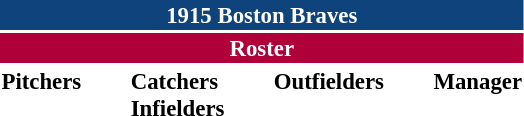<table class="toccolours" style="font-size: 95%;">
<tr>
<th colspan="10" style="background-color: #0f437c; color: white; text-align: center;">1915 Boston Braves</th>
</tr>
<tr>
<td colspan="10" style="background-color: #af0039; color: white; text-align: center;"><strong>Roster</strong></td>
</tr>
<tr>
<td valign="top"><strong>Pitchers</strong><br>











</td>
<td width="25px"></td>
<td valign="top"><strong>Catchers</strong><br>



<strong>Infielders</strong>






</td>
<td width="25px"></td>
<td valign="top"><strong>Outfielders</strong><br>








</td>
<td width="25px"></td>
<td valign="top"><strong>Manager</strong><br></td>
</tr>
</table>
